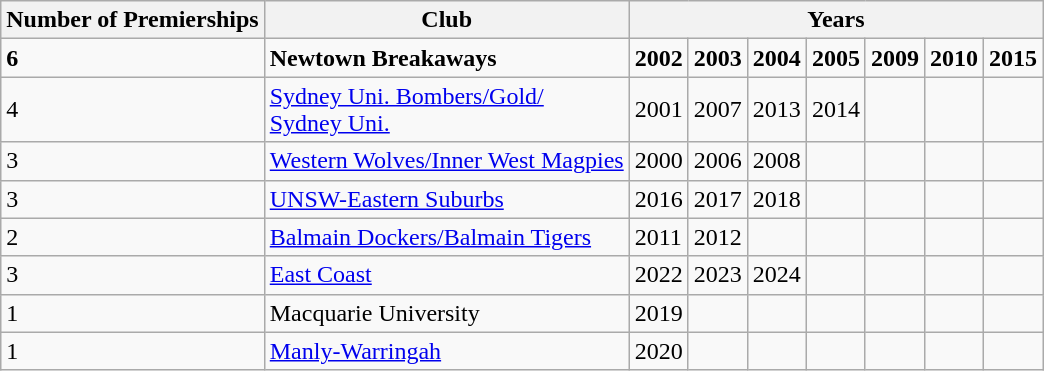<table class="wikitable">
<tr>
<th>Number of Premierships</th>
<th>Club</th>
<th colspan="7">Years</th>
</tr>
<tr>
<td><strong>6</strong></td>
<td><strong>Newtown Breakaways</strong></td>
<td><strong>2002</strong></td>
<td><strong>2003</strong></td>
<td><strong>2004</strong></td>
<td><strong>2005</strong></td>
<td><strong>2009</strong></td>
<td><strong>2010</strong></td>
<td><strong>2015</strong></td>
</tr>
<tr>
<td>4</td>
<td><a href='#'>Sydney Uni. Bombers/Gold/<br>Sydney Uni.</a></td>
<td>2001</td>
<td>2007</td>
<td>2013</td>
<td>2014</td>
<td></td>
<td></td>
<td></td>
</tr>
<tr>
<td>3</td>
<td><a href='#'>Western Wolves/Inner West Magpies</a></td>
<td>2000</td>
<td>2006</td>
<td>2008</td>
<td></td>
<td></td>
<td></td>
<td></td>
</tr>
<tr>
<td>3</td>
<td><a href='#'>UNSW-Eastern Suburbs</a></td>
<td>2016</td>
<td>2017</td>
<td>2018</td>
<td></td>
<td></td>
<td></td>
<td></td>
</tr>
<tr>
<td>2</td>
<td><a href='#'>Balmain Dockers/Balmain Tigers</a></td>
<td>2011</td>
<td>2012</td>
<td></td>
<td></td>
<td></td>
<td></td>
<td></td>
</tr>
<tr>
<td>3</td>
<td><a href='#'>East Coast</a></td>
<td>2022</td>
<td>2023</td>
<td>2024</td>
<td></td>
<td></td>
<td></td>
<td></td>
</tr>
<tr>
<td>1</td>
<td>Macquarie University</td>
<td>2019</td>
<td></td>
<td></td>
<td></td>
<td></td>
<td></td>
<td></td>
</tr>
<tr>
<td>1</td>
<td><a href='#'>Manly-Warringah</a></td>
<td>2020</td>
<td></td>
<td></td>
<td></td>
<td></td>
<td></td>
<td></td>
</tr>
</table>
